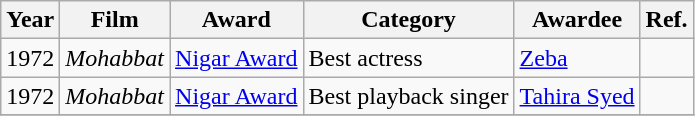<table class="wikitable">
<tr>
<th>Year</th>
<th>Film</th>
<th>Award</th>
<th>Category</th>
<th>Awardee</th>
<th>Ref.</th>
</tr>
<tr>
<td>1972</td>
<td><em>Mohabbat</em></td>
<td><a href='#'>Nigar Award</a></td>
<td>Best actress</td>
<td><a href='#'>Zeba</a></td>
<td></td>
</tr>
<tr>
<td>1972</td>
<td><em>Mohabbat</em></td>
<td><a href='#'>Nigar Award</a></td>
<td>Best playback singer</td>
<td><a href='#'>Tahira Syed</a></td>
<td></td>
</tr>
<tr>
</tr>
</table>
